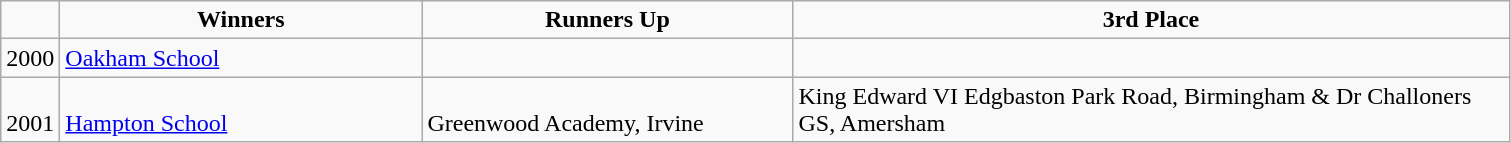<table class="wikitable">
<tr>
<td width="30" Height="15" valign="bottom"></td>
<td style="font-weight:bold" width="234" align="center" valign="bottom">Winners</td>
<td style="font-weight:bold" width="240" align="center" valign="bottom">Runners Up</td>
<td style="font-weight:bold" width="470" align="center" valign="bottom">3rd Place</td>
</tr>
<tr>
<td Height="15" valign="bottom">2000</td>
<td valign="bottom"><a href='#'>Oakham School</a></td>
<td valign="bottom"></td>
<td valign="bottom"></td>
</tr>
<tr>
<td Height="15" valign="bottom">2001</td>
<td valign="bottom"><a href='#'>Hampton School</a></td>
<td valign="bottom">Greenwood Academy, Irvine</td>
<td valign="bottom">King Edward VI Edgbaston Park Road, Birmingham & Dr Challoners GS, Amersham</td>
</tr>
</table>
